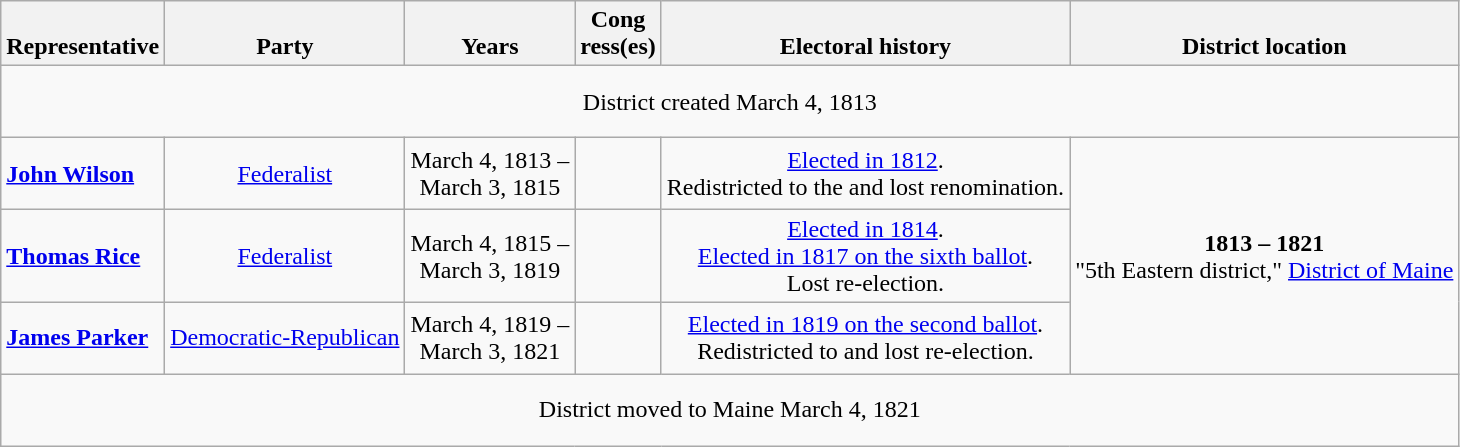<table class=wikitable style="text-align:center">
<tr valign=bottom>
<th>Representative</th>
<th>Party</th>
<th>Years</th>
<th>Cong<br>ress(es)</th>
<th>Electoral history</th>
<th>District location</th>
</tr>
<tr style="height:3em">
<td colspan="6">District created March 4, 1813</td>
</tr>
<tr style="height:3em">
<td align=left><strong><a href='#'>John Wilson</a></strong><br></td>
<td><a href='#'>Federalist</a></td>
<td nowrap>March 4, 1813 –<br>March 3, 1815</td>
<td></td>
<td><a href='#'>Elected in 1812</a>.<br>Redistricted to the  and lost renomination.</td>
<td rowspan=3><strong>1813 – 1821</strong><br>"5th Eastern district," <a href='#'>District of Maine</a></td>
</tr>
<tr style="height:3em">
<td align=left><strong><a href='#'>Thomas Rice</a></strong><br></td>
<td><a href='#'>Federalist</a></td>
<td nowrap>March 4, 1815 –<br>March 3, 1819</td>
<td></td>
<td><a href='#'>Elected in 1814</a>.<br><a href='#'>Elected in 1817 on the sixth ballot</a>.<br>Lost re-election.</td>
</tr>
<tr style="height:3em">
<td align=left><strong><a href='#'>James Parker</a></strong><br></td>
<td><a href='#'>Democratic-Republican</a></td>
<td nowrap>March 4, 1819 –<br>March 3, 1821</td>
<td></td>
<td><a href='#'>Elected in 1819 on the second ballot</a>.<br>Redistricted to  and lost re-election.</td>
</tr>
<tr style="height:3em">
<td colspan="6">District moved to Maine March 4, 1821</td>
</tr>
</table>
